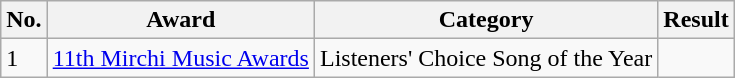<table class="wikitable">
<tr>
<th>No.</th>
<th>Award</th>
<th>Category</th>
<th>Result</th>
</tr>
<tr>
<td>1</td>
<td><a href='#'>11th Mirchi Music Awards</a></td>
<td>Listeners' Choice Song of the Year</td>
<td></td>
</tr>
</table>
